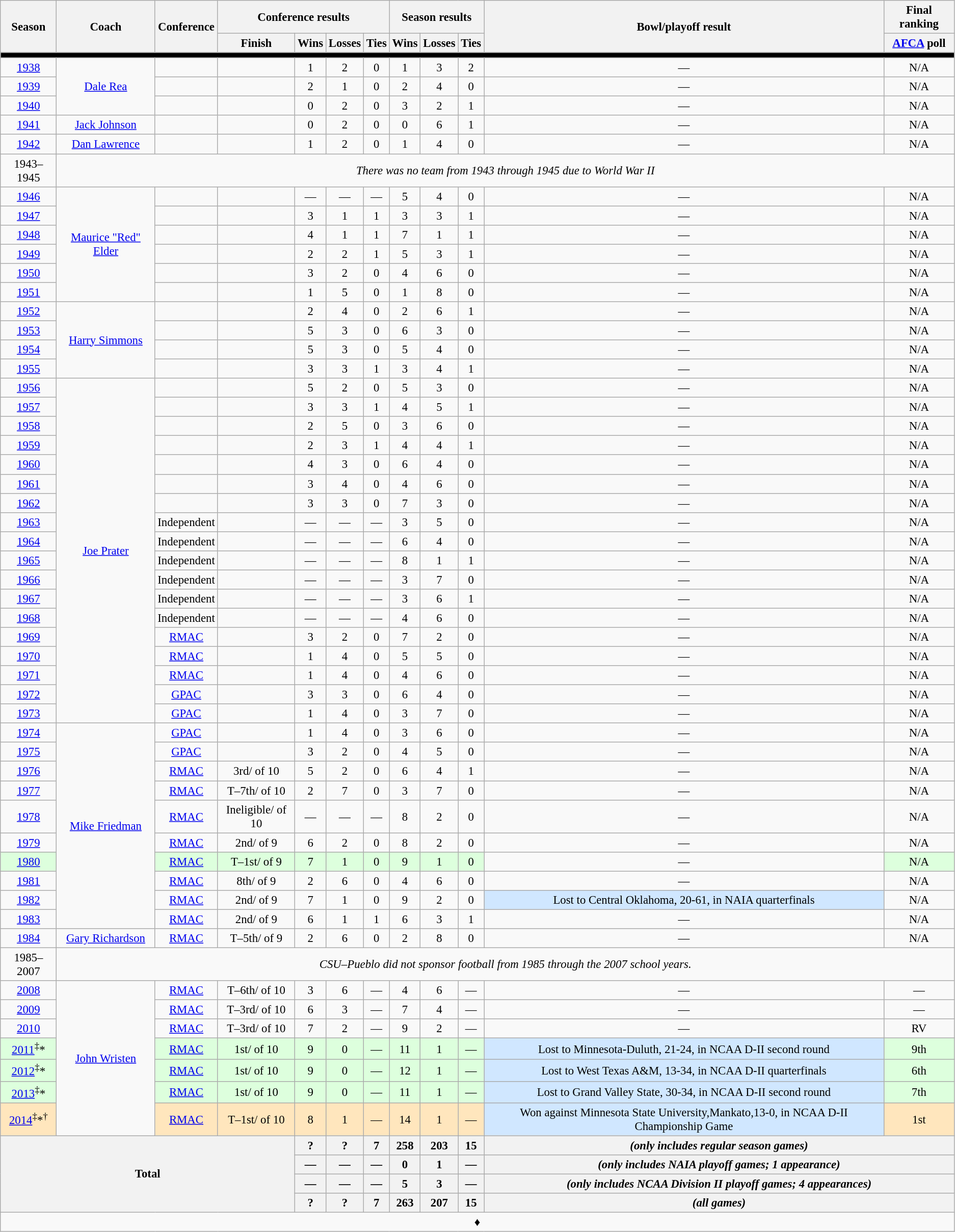<table class="wikitable" style="font-size: 95%; text-align:center;">
<tr>
<th rowspan=2>Season</th>
<th rowspan=2>Coach</th>
<th rowspan=2>Conference</th>
<th colspan=4>Conference results</th>
<th colspan=3>Season results</th>
<th rowspan=2>Bowl/playoff result</th>
<th>Final ranking</th>
</tr>
<tr>
<th>Finish</th>
<th>Wins</th>
<th>Losses</th>
<th>Ties</th>
<th>Wins</th>
<th>Losses</th>
<th>Ties</th>
<th><a href='#'>AFCA</a> poll</th>
</tr>
<tr>
<td colspan=14 style="background: black;"></td>
</tr>
<tr>
<td><a href='#'>1938</a></td>
<td rowspan=3><a href='#'>Dale Rea</a></td>
<td></td>
<td></td>
<td>1</td>
<td>2</td>
<td>0</td>
<td>1</td>
<td>3</td>
<td>2</td>
<td>—</td>
<td>N/A</td>
</tr>
<tr>
<td><a href='#'>1939</a></td>
<td></td>
<td></td>
<td>2</td>
<td>1</td>
<td>0</td>
<td>2</td>
<td>4</td>
<td>0</td>
<td>—</td>
<td>N/A</td>
</tr>
<tr>
<td><a href='#'>1940</a></td>
<td></td>
<td></td>
<td>0</td>
<td>2</td>
<td>0</td>
<td>3</td>
<td>2</td>
<td>1</td>
<td>—</td>
<td>N/A</td>
</tr>
<tr>
<td><a href='#'>1941</a></td>
<td><a href='#'>Jack Johnson</a></td>
<td></td>
<td></td>
<td>0</td>
<td>2</td>
<td>0</td>
<td>0</td>
<td>6</td>
<td>1</td>
<td>—</td>
<td>N/A</td>
</tr>
<tr>
<td><a href='#'>1942</a></td>
<td><a href='#'>Dan Lawrence</a></td>
<td></td>
<td></td>
<td>1</td>
<td>2</td>
<td>0</td>
<td>1</td>
<td>4</td>
<td>0</td>
<td>—</td>
<td>N/A</td>
</tr>
<tr>
<td>1943–1945</td>
<td colspan="11"><em>There was no team from 1943 through 1945 due to World War II</em></td>
</tr>
<tr>
<td><a href='#'>1946</a></td>
<td rowspan=6><a href='#'>Maurice "Red" Elder</a></td>
<td></td>
<td></td>
<td>—</td>
<td>—</td>
<td>—</td>
<td>5</td>
<td>4</td>
<td>0</td>
<td>—</td>
<td>N/A</td>
</tr>
<tr>
<td><a href='#'>1947</a></td>
<td></td>
<td></td>
<td>3</td>
<td>1</td>
<td>1</td>
<td>3</td>
<td>3</td>
<td>1</td>
<td>—</td>
<td>N/A</td>
</tr>
<tr>
<td><a href='#'>1948</a></td>
<td></td>
<td></td>
<td>4</td>
<td>1</td>
<td>1</td>
<td>7</td>
<td>1</td>
<td>1</td>
<td>—</td>
<td>N/A</td>
</tr>
<tr>
<td><a href='#'>1949</a></td>
<td></td>
<td></td>
<td>2</td>
<td>2</td>
<td>1</td>
<td>5</td>
<td>3</td>
<td>1</td>
<td>—</td>
<td>N/A</td>
</tr>
<tr>
<td><a href='#'>1950</a></td>
<td></td>
<td></td>
<td>3</td>
<td>2</td>
<td>0</td>
<td>4</td>
<td>6</td>
<td>0</td>
<td>—</td>
<td>N/A</td>
</tr>
<tr>
<td><a href='#'>1951</a></td>
<td></td>
<td></td>
<td>1</td>
<td>5</td>
<td>0</td>
<td>1</td>
<td>8</td>
<td>0</td>
<td>—</td>
<td>N/A</td>
</tr>
<tr>
<td><a href='#'>1952</a></td>
<td rowspan=4><a href='#'>Harry Simmons</a></td>
<td></td>
<td></td>
<td>2</td>
<td>4</td>
<td>0</td>
<td>2</td>
<td>6</td>
<td>1</td>
<td>—</td>
<td>N/A</td>
</tr>
<tr>
<td><a href='#'>1953</a></td>
<td></td>
<td></td>
<td>5</td>
<td>3</td>
<td>0</td>
<td>6</td>
<td>3</td>
<td>0</td>
<td>—</td>
<td>N/A</td>
</tr>
<tr>
<td><a href='#'>1954</a></td>
<td></td>
<td></td>
<td>5</td>
<td>3</td>
<td>0</td>
<td>5</td>
<td>4</td>
<td>0</td>
<td>—</td>
<td>N/A</td>
</tr>
<tr>
<td><a href='#'>1955</a></td>
<td></td>
<td></td>
<td>3</td>
<td>3</td>
<td>1</td>
<td>3</td>
<td>4</td>
<td>1</td>
<td>—</td>
<td>N/A</td>
</tr>
<tr>
<td><a href='#'>1956</a></td>
<td rowspan=18><a href='#'>Joe Prater</a></td>
<td></td>
<td></td>
<td>5</td>
<td>2</td>
<td>0</td>
<td>5</td>
<td>3</td>
<td>0</td>
<td>—</td>
<td>N/A</td>
</tr>
<tr>
<td><a href='#'>1957</a></td>
<td></td>
<td></td>
<td>3</td>
<td>3</td>
<td>1</td>
<td>4</td>
<td>5</td>
<td>1</td>
<td>—</td>
<td>N/A</td>
</tr>
<tr>
<td><a href='#'>1958</a></td>
<td></td>
<td></td>
<td>2</td>
<td>5</td>
<td>0</td>
<td>3</td>
<td>6</td>
<td>0</td>
<td>—</td>
<td>N/A</td>
</tr>
<tr>
<td><a href='#'>1959</a></td>
<td></td>
<td></td>
<td>2</td>
<td>3</td>
<td>1</td>
<td>4</td>
<td>4</td>
<td>1</td>
<td>—</td>
<td>N/A</td>
</tr>
<tr>
<td><a href='#'>1960</a></td>
<td></td>
<td></td>
<td>4</td>
<td>3</td>
<td>0</td>
<td>6</td>
<td>4</td>
<td>0</td>
<td>—</td>
<td>N/A</td>
</tr>
<tr>
<td><a href='#'>1961</a></td>
<td></td>
<td></td>
<td>3</td>
<td>4</td>
<td>0</td>
<td>4</td>
<td>6</td>
<td>0</td>
<td>—</td>
<td>N/A</td>
</tr>
<tr>
<td><a href='#'>1962</a></td>
<td></td>
<td></td>
<td>3</td>
<td>3</td>
<td>0</td>
<td>7</td>
<td>3</td>
<td>0</td>
<td>—</td>
<td>N/A</td>
</tr>
<tr>
<td><a href='#'>1963</a></td>
<td>Independent</td>
<td></td>
<td>—</td>
<td>—</td>
<td>—</td>
<td>3</td>
<td>5</td>
<td>0</td>
<td>—</td>
<td>N/A</td>
</tr>
<tr>
<td><a href='#'>1964</a></td>
<td>Independent</td>
<td></td>
<td>—</td>
<td>—</td>
<td>—</td>
<td>6</td>
<td>4</td>
<td>0</td>
<td>—</td>
<td>N/A</td>
</tr>
<tr>
<td><a href='#'>1965</a></td>
<td>Independent</td>
<td></td>
<td>—</td>
<td>—</td>
<td>—</td>
<td>8</td>
<td>1</td>
<td>1</td>
<td>—</td>
<td>N/A</td>
</tr>
<tr>
<td><a href='#'>1966</a></td>
<td>Independent</td>
<td></td>
<td>—</td>
<td>—</td>
<td>—</td>
<td>3</td>
<td>7</td>
<td>0</td>
<td>—</td>
<td>N/A</td>
</tr>
<tr>
<td><a href='#'>1967</a></td>
<td>Independent</td>
<td></td>
<td>—</td>
<td>—</td>
<td>—</td>
<td>3</td>
<td>6</td>
<td>1</td>
<td>—</td>
<td>N/A</td>
</tr>
<tr>
<td><a href='#'>1968</a></td>
<td>Independent</td>
<td></td>
<td>—</td>
<td>—</td>
<td>—</td>
<td>4</td>
<td>6</td>
<td>0</td>
<td>—</td>
<td>N/A</td>
</tr>
<tr>
<td><a href='#'>1969</a></td>
<td><a href='#'>RMAC</a></td>
<td></td>
<td>3</td>
<td>2</td>
<td>0</td>
<td>7</td>
<td>2</td>
<td>0</td>
<td>—</td>
<td>N/A</td>
</tr>
<tr>
<td><a href='#'>1970</a></td>
<td><a href='#'>RMAC</a></td>
<td></td>
<td>1</td>
<td>4</td>
<td>0</td>
<td>5</td>
<td>5</td>
<td>0</td>
<td>—</td>
<td>N/A</td>
</tr>
<tr>
<td><a href='#'>1971</a></td>
<td><a href='#'>RMAC</a></td>
<td></td>
<td>1</td>
<td>4</td>
<td>0</td>
<td>4</td>
<td>6</td>
<td>0</td>
<td>—</td>
<td>N/A</td>
</tr>
<tr>
<td><a href='#'>1972</a></td>
<td><a href='#'>GPAC</a></td>
<td></td>
<td>3</td>
<td>3</td>
<td>0</td>
<td>6</td>
<td>4</td>
<td>0</td>
<td>—</td>
<td>N/A</td>
</tr>
<tr>
<td><a href='#'>1973</a></td>
<td><a href='#'>GPAC</a></td>
<td></td>
<td>1</td>
<td>4</td>
<td>0</td>
<td>3</td>
<td>7</td>
<td>0</td>
<td>—</td>
<td>N/A</td>
</tr>
<tr>
<td><a href='#'>1974</a></td>
<td rowspan=10><a href='#'>Mike Friedman</a></td>
<td><a href='#'>GPAC</a></td>
<td></td>
<td>1</td>
<td>4</td>
<td>0</td>
<td>3</td>
<td>6</td>
<td>0</td>
<td>—</td>
<td>N/A</td>
</tr>
<tr>
<td><a href='#'>1975</a></td>
<td><a href='#'>GPAC</a></td>
<td></td>
<td>3</td>
<td>2</td>
<td>0</td>
<td>4</td>
<td>5</td>
<td>0</td>
<td>—</td>
<td>N/A</td>
</tr>
<tr>
<td><a href='#'>1976</a></td>
<td><a href='#'>RMAC</a></td>
<td>3rd/ of 10</td>
<td>5</td>
<td>2</td>
<td>0</td>
<td>6</td>
<td>4</td>
<td>1</td>
<td>—</td>
<td>N/A</td>
</tr>
<tr>
<td><a href='#'>1977</a></td>
<td><a href='#'>RMAC</a></td>
<td>T–7th/ of 10</td>
<td>2</td>
<td>7</td>
<td>0</td>
<td>3</td>
<td>7</td>
<td>0</td>
<td>—</td>
<td>N/A</td>
</tr>
<tr>
<td><a href='#'>1978</a></td>
<td><a href='#'>RMAC</a></td>
<td>Ineligible/ of 10</td>
<td>—</td>
<td>—</td>
<td>—</td>
<td>8</td>
<td>2</td>
<td>0</td>
<td>—</td>
<td>N/A</td>
</tr>
<tr>
<td><a href='#'>1979</a></td>
<td><a href='#'>RMAC</a></td>
<td>2nd/ of 9</td>
<td>6</td>
<td>2</td>
<td>0</td>
<td>8</td>
<td>2</td>
<td>0</td>
<td>—</td>
<td>N/A</td>
</tr>
<tr>
<td style="background:#dfd;"><a href='#'>1980</a></td>
<td style="background:#dfd;"><a href='#'>RMAC</a></td>
<td style="background:#dfd;">T–1st/ of 9</td>
<td style="background:#dfd;">7</td>
<td style="background:#dfd;">1</td>
<td style="background:#dfd;">0</td>
<td style="background:#dfd;">9</td>
<td style="background:#dfd;">1</td>
<td style="background:#dfd;">0</td>
<td>—</td>
<td style="background:#dfd;">N/A</td>
</tr>
<tr>
<td><a href='#'>1981</a></td>
<td><a href='#'>RMAC</a></td>
<td>8th/ of 9</td>
<td>2</td>
<td>6</td>
<td>0</td>
<td>4</td>
<td>6</td>
<td>0</td>
<td>—</td>
<td>N/A</td>
</tr>
<tr>
<td><a href='#'>1982</a></td>
<td><a href='#'>RMAC</a></td>
<td>2nd/ of 9</td>
<td>7</td>
<td>1</td>
<td>0</td>
<td>9</td>
<td>2</td>
<td>0</td>
<td style="background: #d0e7ff;">Lost to Central Oklahoma, 20-61, in NAIA quarterfinals</td>
<td>N/A</td>
</tr>
<tr>
<td><a href='#'>1983</a></td>
<td><a href='#'>RMAC</a></td>
<td>2nd/ of 9</td>
<td>6</td>
<td>1</td>
<td>1</td>
<td>6</td>
<td>3</td>
<td>1</td>
<td>—</td>
<td>N/A</td>
</tr>
<tr>
<td><a href='#'>1984</a></td>
<td><a href='#'>Gary Richardson</a></td>
<td><a href='#'>RMAC</a></td>
<td>T–5th/ of 9</td>
<td>2</td>
<td>6</td>
<td>0</td>
<td>2</td>
<td>8</td>
<td>0</td>
<td>—</td>
<td>N/A</td>
</tr>
<tr>
<td>1985–2007</td>
<td colspan="11"><em>CSU–Pueblo did not sponsor football from 1985 through the 2007 school years.</em></td>
</tr>
<tr>
<td><a href='#'>2008</a></td>
<td rowspan=7><a href='#'>John Wristen</a></td>
<td><a href='#'>RMAC</a></td>
<td>T–6th/ of 10</td>
<td>3</td>
<td>6</td>
<td>—</td>
<td>4</td>
<td>6</td>
<td>—</td>
<td>—</td>
<td>—</td>
</tr>
<tr>
<td><a href='#'>2009</a></td>
<td><a href='#'>RMAC</a></td>
<td>T–3rd/ of 10</td>
<td>6</td>
<td>3</td>
<td>—</td>
<td>7</td>
<td>4</td>
<td>—</td>
<td>—</td>
<td>—</td>
</tr>
<tr>
<td><a href='#'>2010</a></td>
<td><a href='#'>RMAC</a></td>
<td>T–3rd/ of 10</td>
<td>7</td>
<td>2</td>
<td>—</td>
<td>9</td>
<td>2</td>
<td>—</td>
<td>—</td>
<td>RV</td>
</tr>
<tr>
<td style="background:#dfd;"><a href='#'>2011</a><sup>‡</sup>*</td>
<td style="background:#dfd;"><a href='#'>RMAC</a></td>
<td style="background:#dfd;">1st/ of 10</td>
<td style="background:#dfd;">9</td>
<td style="background:#dfd;">0</td>
<td style="background:#dfd;">—</td>
<td style="background:#dfd;">11</td>
<td style="background:#dfd;">1</td>
<td style="background:#dfd;">—</td>
<td style="background: #d0e7ff;">Lost to Minnesota-Duluth, 21-24, in NCAA D-II second round</td>
<td style="background:#dfd;">9th</td>
</tr>
<tr>
<td style="background:#dfd;"><a href='#'>2012</a><sup>‡</sup>*</td>
<td style="background:#dfd;"><a href='#'>RMAC</a></td>
<td style="background:#dfd;">1st/ of 10</td>
<td style="background:#dfd;">9</td>
<td style="background:#dfd;">0</td>
<td style="background:#dfd;">—</td>
<td style="background:#dfd;">12</td>
<td style="background:#dfd;">1</td>
<td style="background:#dfd;">—</td>
<td style="background: #d0e7ff;">Lost to West Texas A&M, 13-34, in NCAA D-II quarterfinals</td>
<td style="background:#dfd;">6th</td>
</tr>
<tr>
<td style="background:#dfd;"><a href='#'>2013</a><sup>‡</sup>*</td>
<td style="background:#dfd;"><a href='#'>RMAC</a></td>
<td style="background:#dfd;">1st/ of 10</td>
<td style="background:#dfd;">9</td>
<td style="background:#dfd;">0</td>
<td style="background:#dfd;">—</td>
<td style="background:#dfd;">11</td>
<td style="background:#dfd;">1</td>
<td style="background:#dfd;">—</td>
<td style="background: #d0e7ff;">Lost to Grand Valley State, 30-34, in NCAA D-II second round</td>
<td style="background:#dfd;">7th</td>
</tr>
<tr>
<td style="background: #ffe6bd;"><a href='#'>2014</a><sup>‡</sup>*<sup>†</sup></td>
<td style="background: #ffe6bd;"><a href='#'>RMAC</a></td>
<td style="background: #ffe6bd;">T–1st/ of 10</td>
<td style="background: #ffe6bd;">8</td>
<td style="background: #ffe6bd;">1</td>
<td style="background: #ffe6bd;">—</td>
<td style="background: #ffe6bd;">14</td>
<td style="background: #ffe6bd;">1</td>
<td style="background: #ffe6bd;">—</td>
<td style="background: #d0e7ff;">Won against Minnesota State University,Mankato,13-0, in NCAA D-II Championship Game</td>
<td style="background: #ffe6bd;">1st</td>
</tr>
<tr>
<th rowspan=4 colspan=4>Total</th>
<th>?</th>
<th>?</th>
<th>7</th>
<th>258</th>
<th>203</th>
<th>15</th>
<th colspan=2><em>(only includes regular season games)</em></th>
</tr>
<tr>
<th>—</th>
<th>—</th>
<th>—</th>
<th>0</th>
<th>1</th>
<th>—</th>
<th colspan=2><em>(only includes NAIA playoff games; 1 appearance)</em></th>
</tr>
<tr>
<th>—</th>
<th>—</th>
<th>—</th>
<th>5</th>
<th>3</th>
<th>—</th>
<th colspan=2><em>(only includes NCAA Division II playoff games; 4 appearances)</em></th>
</tr>
<tr>
<th>?</th>
<th>?</th>
<th>7</th>
<th>263</th>
<th>207</th>
<th>15</th>
<th colspan=2><em>(all games)</em> </th>
</tr>
<tr>
<td colspan=13>♦ </td>
</tr>
</table>
